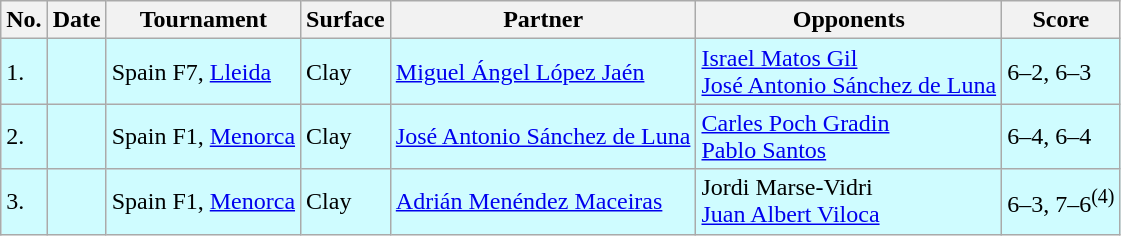<table class="sortable wikitable">
<tr>
<th>No.</th>
<th>Date</th>
<th>Tournament</th>
<th>Surface</th>
<th>Partner</th>
<th>Opponents</th>
<th class="unsortable">Score</th>
</tr>
<tr style="background:#cffcff;">
<td>1.</td>
<td></td>
<td>Spain F7, <a href='#'>Lleida</a></td>
<td>Clay</td>
<td> <a href='#'>Miguel Ángel López Jaén</a></td>
<td> <a href='#'>Israel Matos Gil</a> <br>  <a href='#'>José Antonio Sánchez de Luna</a></td>
<td>6–2, 6–3</td>
</tr>
<tr style="background:#cffcff;">
<td>2.</td>
<td></td>
<td>Spain F1, <a href='#'>Menorca</a></td>
<td>Clay</td>
<td> <a href='#'>José Antonio Sánchez de Luna</a></td>
<td> <a href='#'>Carles Poch Gradin</a> <br>  <a href='#'>Pablo Santos</a></td>
<td>6–4, 6–4</td>
</tr>
<tr style="background:#cffcff;">
<td>3.</td>
<td></td>
<td>Spain F1, <a href='#'>Menorca</a></td>
<td>Clay</td>
<td> <a href='#'>Adrián Menéndez Maceiras</a></td>
<td> Jordi Marse-Vidri <br>  <a href='#'>Juan Albert Viloca</a></td>
<td>6–3, 7–6<sup>(4)</sup></td>
</tr>
</table>
